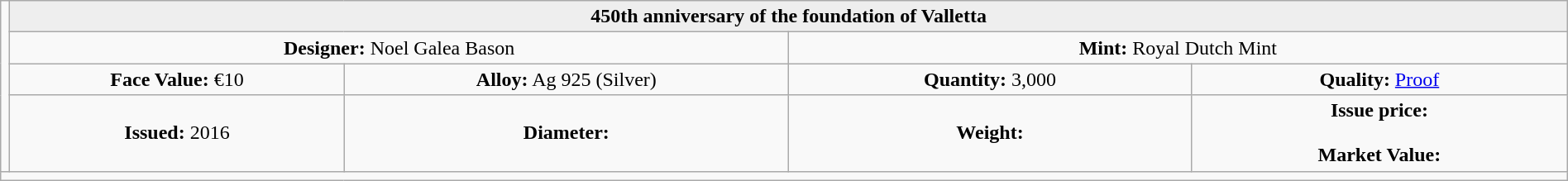<table class="wikitable" width=100%>
<tr>
<td rowspan=4 width="330px" nowrap align=center></td>
<th colspan="4" align=center style="background:#eeeeee;">450th anniversary of the foundation of Valletta</th>
</tr>
<tr>
<td colspan="2" width="50%" align=center><strong>Designer:</strong> Noel Galea Bason</td>
<td colspan="2" width="50%" align=center><strong>Mint:</strong> Royal Dutch Mint</td>
</tr>
<tr>
<td align=center><strong>Face Value:</strong> €10</td>
<td align=center><strong>Alloy:</strong> Ag 925 (Silver)</td>
<td align=center><strong>Quantity:</strong> 3,000</td>
<td align=center><strong>Quality:</strong> <a href='#'>Proof</a></td>
</tr>
<tr>
<td align=center><strong>Issued:</strong> 2016</td>
<td align=center><strong>Diameter:</strong> </td>
<td align=center><strong>Weight:</strong> </td>
<td align=center><strong>Issue price:</strong><br><br>
<strong>Market Value:</strong></td>
</tr>
<tr>
<td colspan="5" align=left></td>
</tr>
</table>
